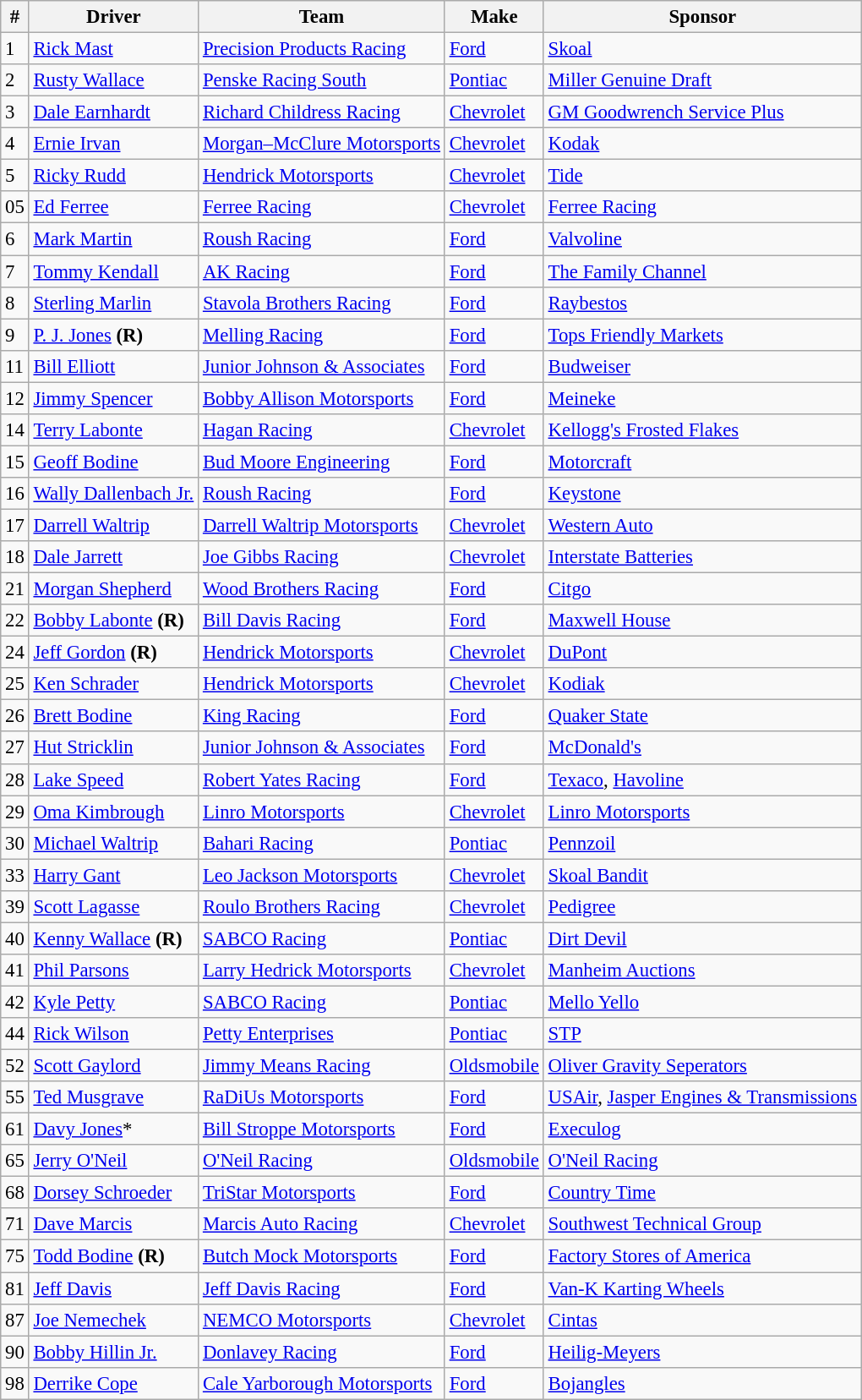<table class="wikitable" style="font-size:95%">
<tr>
<th>#</th>
<th>Driver</th>
<th>Team</th>
<th>Make</th>
<th>Sponsor</th>
</tr>
<tr>
<td>1</td>
<td><a href='#'>Rick Mast</a></td>
<td><a href='#'>Precision Products Racing</a></td>
<td><a href='#'>Ford</a></td>
<td><a href='#'>Skoal</a></td>
</tr>
<tr>
<td>2</td>
<td><a href='#'>Rusty Wallace</a></td>
<td><a href='#'>Penske Racing South</a></td>
<td><a href='#'>Pontiac</a></td>
<td><a href='#'>Miller Genuine Draft</a></td>
</tr>
<tr>
<td>3</td>
<td><a href='#'>Dale Earnhardt</a></td>
<td><a href='#'>Richard Childress Racing</a></td>
<td><a href='#'>Chevrolet</a></td>
<td><a href='#'>GM Goodwrench Service Plus</a></td>
</tr>
<tr>
<td>4</td>
<td><a href='#'>Ernie Irvan</a></td>
<td><a href='#'>Morgan–McClure Motorsports</a></td>
<td><a href='#'>Chevrolet</a></td>
<td><a href='#'>Kodak</a></td>
</tr>
<tr>
<td>5</td>
<td><a href='#'>Ricky Rudd</a></td>
<td><a href='#'>Hendrick Motorsports</a></td>
<td><a href='#'>Chevrolet</a></td>
<td><a href='#'>Tide</a></td>
</tr>
<tr>
<td>05</td>
<td><a href='#'>Ed Ferree</a></td>
<td><a href='#'>Ferree Racing</a></td>
<td><a href='#'>Chevrolet</a></td>
<td><a href='#'>Ferree Racing</a></td>
</tr>
<tr>
<td>6</td>
<td><a href='#'>Mark Martin</a></td>
<td><a href='#'>Roush Racing</a></td>
<td><a href='#'>Ford</a></td>
<td><a href='#'>Valvoline</a></td>
</tr>
<tr>
<td>7</td>
<td><a href='#'>Tommy Kendall</a></td>
<td><a href='#'>AK Racing</a></td>
<td><a href='#'>Ford</a></td>
<td><a href='#'>The Family Channel</a></td>
</tr>
<tr>
<td>8</td>
<td><a href='#'>Sterling Marlin</a></td>
<td><a href='#'>Stavola Brothers Racing</a></td>
<td><a href='#'>Ford</a></td>
<td><a href='#'>Raybestos</a></td>
</tr>
<tr>
<td>9</td>
<td><a href='#'>P. J. Jones</a> <strong>(R)</strong></td>
<td><a href='#'>Melling Racing</a></td>
<td><a href='#'>Ford</a></td>
<td><a href='#'>Tops Friendly Markets</a></td>
</tr>
<tr>
<td>11</td>
<td><a href='#'>Bill Elliott</a></td>
<td><a href='#'>Junior Johnson & Associates</a></td>
<td><a href='#'>Ford</a></td>
<td><a href='#'>Budweiser</a></td>
</tr>
<tr>
<td>12</td>
<td><a href='#'>Jimmy Spencer</a></td>
<td><a href='#'>Bobby Allison Motorsports</a></td>
<td><a href='#'>Ford</a></td>
<td><a href='#'>Meineke</a></td>
</tr>
<tr>
<td>14</td>
<td><a href='#'>Terry Labonte</a></td>
<td><a href='#'>Hagan Racing</a></td>
<td><a href='#'>Chevrolet</a></td>
<td><a href='#'>Kellogg's Frosted Flakes</a></td>
</tr>
<tr>
<td>15</td>
<td><a href='#'>Geoff Bodine</a></td>
<td><a href='#'>Bud Moore Engineering</a></td>
<td><a href='#'>Ford</a></td>
<td><a href='#'>Motorcraft</a></td>
</tr>
<tr>
<td>16</td>
<td><a href='#'>Wally Dallenbach Jr.</a></td>
<td><a href='#'>Roush Racing</a></td>
<td><a href='#'>Ford</a></td>
<td><a href='#'>Keystone</a></td>
</tr>
<tr>
<td>17</td>
<td><a href='#'>Darrell Waltrip</a></td>
<td><a href='#'>Darrell Waltrip Motorsports</a></td>
<td><a href='#'>Chevrolet</a></td>
<td><a href='#'>Western Auto</a></td>
</tr>
<tr>
<td>18</td>
<td><a href='#'>Dale Jarrett</a></td>
<td><a href='#'>Joe Gibbs Racing</a></td>
<td><a href='#'>Chevrolet</a></td>
<td><a href='#'>Interstate Batteries</a></td>
</tr>
<tr>
<td>21</td>
<td><a href='#'>Morgan Shepherd</a></td>
<td><a href='#'>Wood Brothers Racing</a></td>
<td><a href='#'>Ford</a></td>
<td><a href='#'>Citgo</a></td>
</tr>
<tr>
<td>22</td>
<td><a href='#'>Bobby Labonte</a> <strong>(R)</strong></td>
<td><a href='#'>Bill Davis Racing</a></td>
<td><a href='#'>Ford</a></td>
<td><a href='#'>Maxwell House</a></td>
</tr>
<tr>
<td>24</td>
<td><a href='#'>Jeff Gordon</a> <strong>(R)</strong></td>
<td><a href='#'>Hendrick Motorsports</a></td>
<td><a href='#'>Chevrolet</a></td>
<td><a href='#'>DuPont</a></td>
</tr>
<tr>
<td>25</td>
<td><a href='#'>Ken Schrader</a></td>
<td><a href='#'>Hendrick Motorsports</a></td>
<td><a href='#'>Chevrolet</a></td>
<td><a href='#'>Kodiak</a></td>
</tr>
<tr>
<td>26</td>
<td><a href='#'>Brett Bodine</a></td>
<td><a href='#'>King Racing</a></td>
<td><a href='#'>Ford</a></td>
<td><a href='#'>Quaker State</a></td>
</tr>
<tr>
<td>27</td>
<td><a href='#'>Hut Stricklin</a></td>
<td><a href='#'>Junior Johnson & Associates</a></td>
<td><a href='#'>Ford</a></td>
<td><a href='#'>McDonald's</a></td>
</tr>
<tr>
<td>28</td>
<td><a href='#'>Lake Speed</a></td>
<td><a href='#'>Robert Yates Racing</a></td>
<td><a href='#'>Ford</a></td>
<td><a href='#'>Texaco</a>, <a href='#'>Havoline</a></td>
</tr>
<tr>
<td>29</td>
<td><a href='#'>Oma Kimbrough</a></td>
<td><a href='#'>Linro Motorsports</a></td>
<td><a href='#'>Chevrolet</a></td>
<td><a href='#'>Linro Motorsports</a></td>
</tr>
<tr>
<td>30</td>
<td><a href='#'>Michael Waltrip</a></td>
<td><a href='#'>Bahari Racing</a></td>
<td><a href='#'>Pontiac</a></td>
<td><a href='#'>Pennzoil</a></td>
</tr>
<tr>
<td>33</td>
<td><a href='#'>Harry Gant</a></td>
<td><a href='#'>Leo Jackson Motorsports</a></td>
<td><a href='#'>Chevrolet</a></td>
<td><a href='#'>Skoal Bandit</a></td>
</tr>
<tr>
<td>39</td>
<td><a href='#'>Scott Lagasse</a></td>
<td><a href='#'>Roulo Brothers Racing</a></td>
<td><a href='#'>Chevrolet</a></td>
<td><a href='#'>Pedigree</a></td>
</tr>
<tr>
<td>40</td>
<td><a href='#'>Kenny Wallace</a> <strong>(R)</strong></td>
<td><a href='#'>SABCO Racing</a></td>
<td><a href='#'>Pontiac</a></td>
<td><a href='#'>Dirt Devil</a></td>
</tr>
<tr>
<td>41</td>
<td><a href='#'>Phil Parsons</a></td>
<td><a href='#'>Larry Hedrick Motorsports</a></td>
<td><a href='#'>Chevrolet</a></td>
<td><a href='#'>Manheim Auctions</a></td>
</tr>
<tr>
<td>42</td>
<td><a href='#'>Kyle Petty</a></td>
<td><a href='#'>SABCO Racing</a></td>
<td><a href='#'>Pontiac</a></td>
<td><a href='#'>Mello Yello</a></td>
</tr>
<tr>
<td>44</td>
<td><a href='#'>Rick Wilson</a></td>
<td><a href='#'>Petty Enterprises</a></td>
<td><a href='#'>Pontiac</a></td>
<td><a href='#'>STP</a></td>
</tr>
<tr>
<td>52</td>
<td><a href='#'>Scott Gaylord</a></td>
<td><a href='#'>Jimmy Means Racing</a></td>
<td><a href='#'>Oldsmobile</a></td>
<td><a href='#'>Oliver Gravity Seperators</a></td>
</tr>
<tr>
<td>55</td>
<td><a href='#'>Ted Musgrave</a></td>
<td><a href='#'>RaDiUs Motorsports</a></td>
<td><a href='#'>Ford</a></td>
<td><a href='#'>USAir</a>, <a href='#'>Jasper Engines & Transmissions</a></td>
</tr>
<tr>
<td>61</td>
<td><a href='#'>Davy Jones</a>*</td>
<td><a href='#'>Bill Stroppe Motorsports</a></td>
<td><a href='#'>Ford</a></td>
<td><a href='#'>Execulog</a></td>
</tr>
<tr>
<td>65</td>
<td><a href='#'>Jerry O'Neil</a></td>
<td><a href='#'>O'Neil Racing</a></td>
<td><a href='#'>Oldsmobile</a></td>
<td><a href='#'>O'Neil Racing</a></td>
</tr>
<tr>
<td>68</td>
<td><a href='#'>Dorsey Schroeder</a></td>
<td><a href='#'>TriStar Motorsports</a></td>
<td><a href='#'>Ford</a></td>
<td><a href='#'>Country Time</a></td>
</tr>
<tr>
<td>71</td>
<td><a href='#'>Dave Marcis</a></td>
<td><a href='#'>Marcis Auto Racing</a></td>
<td><a href='#'>Chevrolet</a></td>
<td><a href='#'>Southwest Technical Group</a></td>
</tr>
<tr>
<td>75</td>
<td><a href='#'>Todd Bodine</a> <strong>(R)</strong></td>
<td><a href='#'>Butch Mock Motorsports</a></td>
<td><a href='#'>Ford</a></td>
<td><a href='#'>Factory Stores of America</a></td>
</tr>
<tr>
<td>81</td>
<td><a href='#'>Jeff Davis</a></td>
<td><a href='#'>Jeff Davis Racing</a></td>
<td><a href='#'>Ford</a></td>
<td><a href='#'>Van-K Karting Wheels</a></td>
</tr>
<tr>
<td>87</td>
<td><a href='#'>Joe Nemechek</a></td>
<td><a href='#'>NEMCO Motorsports</a></td>
<td><a href='#'>Chevrolet</a></td>
<td><a href='#'>Cintas</a></td>
</tr>
<tr>
<td>90</td>
<td><a href='#'>Bobby Hillin Jr.</a></td>
<td><a href='#'>Donlavey Racing</a></td>
<td><a href='#'>Ford</a></td>
<td><a href='#'>Heilig-Meyers</a></td>
</tr>
<tr>
<td>98</td>
<td><a href='#'>Derrike Cope</a></td>
<td><a href='#'>Cale Yarborough Motorsports</a></td>
<td><a href='#'>Ford</a></td>
<td><a href='#'>Bojangles</a></td>
</tr>
</table>
